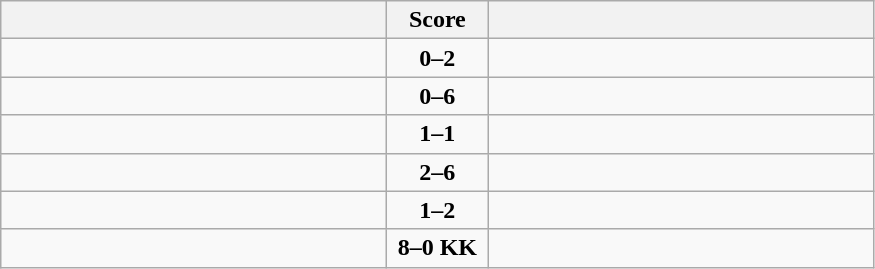<table class="wikitable" style="text-align: center; font-size:100% ">
<tr>
<th align="right" width="250"></th>
<th width="60">Score</th>
<th align="left" width="250"></th>
</tr>
<tr>
<td align=left></td>
<td align=center><strong>0–2</strong></td>
<td align=left><strong></strong></td>
</tr>
<tr>
<td align=left></td>
<td align=center><strong>0–6</strong></td>
<td align=left><strong></strong></td>
</tr>
<tr>
<td align=left></td>
<td align=center><strong>1–1</strong></td>
<td align=left></td>
</tr>
<tr>
<td align=left></td>
<td align=center><strong>2–6</strong></td>
<td align=left><strong></strong></td>
</tr>
<tr>
<td align=left></td>
<td align=center><strong>1–2</strong></td>
<td align=left><strong></strong></td>
</tr>
<tr>
<td align=left><strong></strong></td>
<td align=center><strong>8–0  KK</strong></td>
<td align=left></td>
</tr>
</table>
